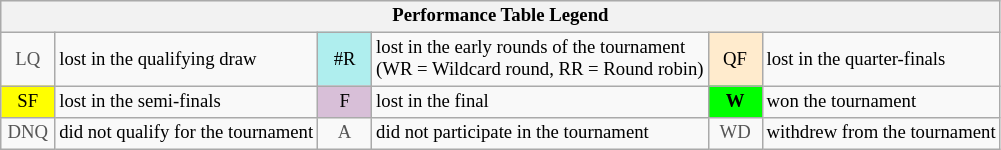<table class="wikitable" style="font-size:78%;">
<tr bgcolor="#efefef">
<th colspan="6">Performance Table Legend</th>
</tr>
<tr>
<td align="center" style="color:#555555;" width="30">LQ</td>
<td>lost in the qualifying draw</td>
<td align="center" style="background:#afeeee;">#R</td>
<td>lost in the early rounds of the tournament<br>(WR = Wildcard round, RR = Round robin)</td>
<td align="center" style="background:#ffebcd;">QF</td>
<td>lost in the quarter-finals</td>
</tr>
<tr>
<td align="center" style="background:yellow;">SF</td>
<td>lost in the semi-finals</td>
<td align="center" style="background:#D8BFD8;">F</td>
<td>lost in the final</td>
<td align="center" style="background:#00ff00;"><strong>W</strong></td>
<td>won the tournament</td>
</tr>
<tr>
<td align="center" style="color:#555555;" width="30">DNQ</td>
<td>did not qualify for the tournament</td>
<td align="center" style="color:#555555;" width="30">A</td>
<td>did not participate in the tournament</td>
<td align="center" style="color:#555555;" width="30">WD</td>
<td>withdrew from the tournament</td>
</tr>
</table>
